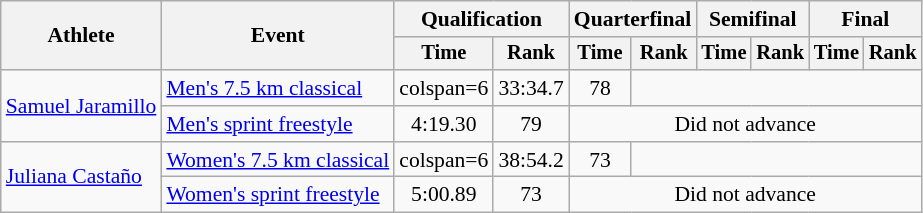<table class="wikitable" style="font-size:90%">
<tr>
<th rowspan="2">Athlete</th>
<th rowspan="2">Event</th>
<th colspan="2">Qualification</th>
<th colspan="2">Quarterfinal</th>
<th colspan="2">Semifinal</th>
<th colspan="2">Final</th>
</tr>
<tr style="font-size:95%">
<th>Time</th>
<th>Rank</th>
<th>Time</th>
<th>Rank</th>
<th>Time</th>
<th>Rank</th>
<th>Time</th>
<th>Rank</th>
</tr>
<tr align=center>
<td align=left rowspan=2><a href='#'>Samuel Jaramillo</a></td>
<td align=left><a href='#'>Men's 7.5 km classical</a></td>
<td>colspan=6</td>
<td>33:34.7</td>
<td>78</td>
</tr>
<tr align=center>
<td align=left><a href='#'>Men's sprint freestyle</a></td>
<td>4:19.30</td>
<td>79</td>
<td colspan=6>Did not advance</td>
</tr>
<tr align=center>
<td align=left rowspan=2><a href='#'>Juliana Castaño</a></td>
<td align=left><a href='#'>Women's 7.5 km classical</a></td>
<td>colspan=6</td>
<td>38:54.2</td>
<td>73</td>
</tr>
<tr align=center>
<td align=left><a href='#'>Women's sprint freestyle</a></td>
<td>5:00.89</td>
<td>73</td>
<td colspan=6>Did not advance</td>
</tr>
</table>
